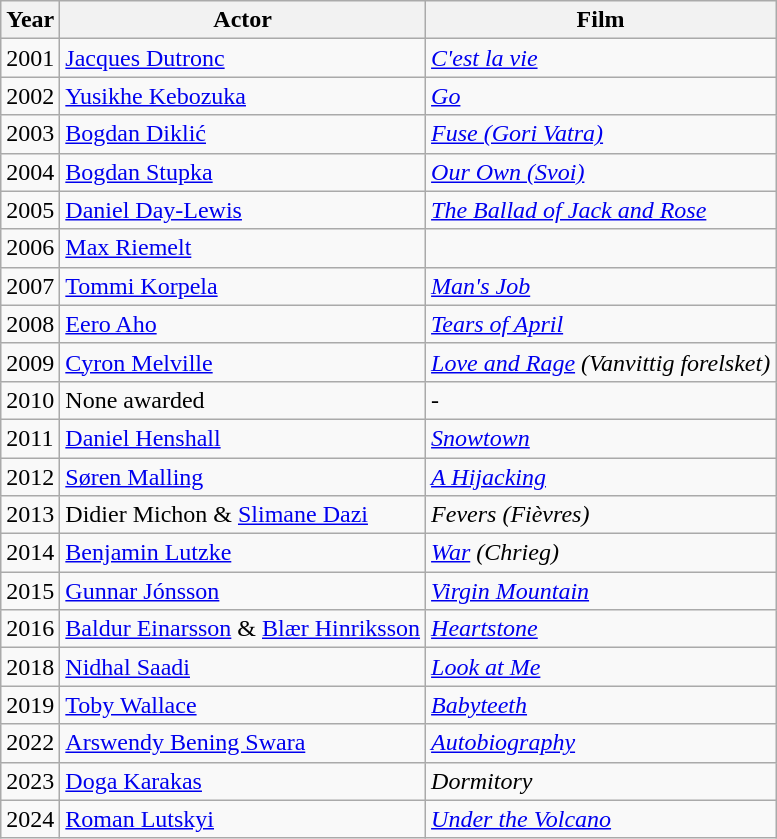<table class="wikitable sortable">
<tr>
<th>Year</th>
<th>Actor</th>
<th>Film</th>
</tr>
<tr>
<td>2001</td>
<td><a href='#'>Jacques Dutronc</a></td>
<td><em><a href='#'>C'est la vie</a></em></td>
</tr>
<tr>
<td>2002</td>
<td><a href='#'>Yusikhe Kebozuka</a></td>
<td><em><a href='#'>Go</a></em></td>
</tr>
<tr>
<td>2003</td>
<td><a href='#'>Bogdan Diklić</a></td>
<td><em><a href='#'>Fuse (Gori Vatra)</a></em></td>
</tr>
<tr>
<td>2004</td>
<td><a href='#'>Bogdan Stupka</a></td>
<td><em><a href='#'>Our Own (Svoi)</a></em></td>
</tr>
<tr>
<td>2005</td>
<td><a href='#'>Daniel Day-Lewis</a></td>
<td><em><a href='#'>The Ballad of Jack and Rose</a></em></td>
</tr>
<tr>
<td>2006</td>
<td><a href='#'>Max Riemelt</a></td>
<td><em></em></td>
</tr>
<tr>
<td>2007</td>
<td><a href='#'>Tommi Korpela</a></td>
<td><em><a href='#'>Man's Job</a></em></td>
</tr>
<tr>
<td>2008</td>
<td><a href='#'>Eero Aho</a></td>
<td><em><a href='#'>Tears of April</a></em></td>
</tr>
<tr>
<td>2009</td>
<td><a href='#'>Cyron Melville</a></td>
<td><em><a href='#'>Love and Rage</a> (Vanvittig forelsket)</em></td>
</tr>
<tr>
<td>2010</td>
<td>None awarded</td>
<td>-</td>
</tr>
<tr>
<td>2011</td>
<td><a href='#'>Daniel Henshall</a></td>
<td><em><a href='#'>Snowtown</a></em></td>
</tr>
<tr>
<td>2012</td>
<td><a href='#'>Søren Malling</a></td>
<td><em><a href='#'>A Hijacking</a></em></td>
</tr>
<tr>
<td>2013</td>
<td>Didier Michon & <a href='#'>Slimane Dazi</a></td>
<td><em>Fevers (Fièvres)</em></td>
</tr>
<tr>
<td>2014</td>
<td><a href='#'>Benjamin Lutzke</a></td>
<td><em><a href='#'>War</a> (Chrieg)</em></td>
</tr>
<tr>
<td>2015</td>
<td><a href='#'>Gunnar Jónsson</a></td>
<td><em><a href='#'>Virgin Mountain</a></em></td>
</tr>
<tr>
<td>2016</td>
<td><a href='#'>Baldur Einarsson</a> & <a href='#'>Blær Hinriksson</a></td>
<td><em><a href='#'>Heartstone</a></em></td>
</tr>
<tr>
<td>2018</td>
<td><a href='#'>Nidhal Saadi</a></td>
<td><em><a href='#'>Look at Me</a></em></td>
</tr>
<tr>
<td>2019</td>
<td><a href='#'>Toby Wallace</a></td>
<td><em><a href='#'>Babyteeth</a></em></td>
</tr>
<tr>
<td>2022</td>
<td><a href='#'>Arswendy Bening Swara</a></td>
<td><em><a href='#'>Autobiography</a></em></td>
</tr>
<tr>
<td>2023</td>
<td><a href='#'>Doga Karakas</a></td>
<td><em>Dormitory</em></td>
</tr>
<tr>
<td>2024</td>
<td><a href='#'>Roman Lutskyi</a></td>
<td><em><a href='#'>Under the Volcano</a></em></td>
</tr>
</table>
